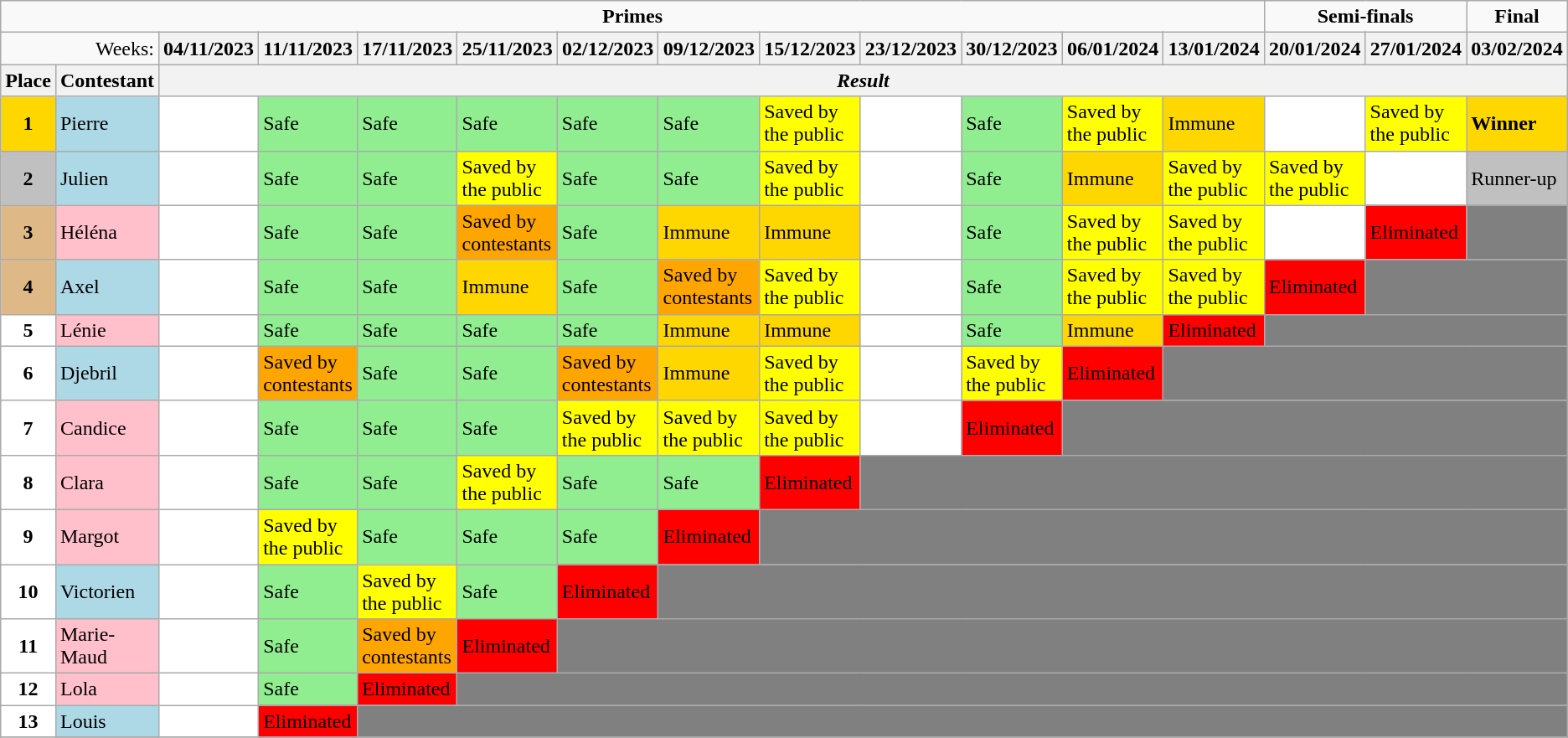<table class="wikitable" align="center">
<tr>
<td colspan = "13" align="center"><strong>Primes</strong></td>
<td colspan = "2" align="center"><strong>Semi-finals</strong></td>
<td align="center"><strong>Final</strong></td>
</tr>
<tr>
<td colspan = "2" align="right">Weeks:</td>
<th>04/11/2023</th>
<th>11/11/2023</th>
<th>17/11/2023</th>
<th>25/11/2023</th>
<th>02/12/2023</th>
<th>09/12/2023</th>
<th>15/12/2023</th>
<th>23/12/2023</th>
<th>30/12/2023</th>
<th>06/01/2024</th>
<th>13/01/2024</th>
<th>20/01/2024</th>
<th>27/01/2024</th>
<th>03/02/2024</th>
</tr>
<tr>
<th>Place</th>
<th>Contestant</th>
<th colspan="14" align="center"><em>Result</em></th>
</tr>
<tr>
<td style   = "text-align: center; background: gold"><strong>1</strong></td>
<td style   = "background: lightblue">Pierre</td>
<td style   = "background: white"></td>
<td style   = "background: lightgreen">Safe</td>
<td style   = "background: lightgreen">Safe</td>
<td style   = "background: lightgreen">Safe</td>
<td style   = "background: lightgreen">Safe</td>
<td style   = "background: lightgreen">Safe</td>
<td style   = "background: yellow">Saved by the public</td>
<td style   = "background: white"></td>
<td style   = "background: lightgreen">Safe</td>
<td style   = "background: yellow">Saved by the public</td>
<td style   = "background: gold">Immune</td>
<td style   = "background: white"></td>
<td style   = "background: yellow">Saved by the public</td>
<td style   = "background: gold"><strong>Winner</strong></td>
</tr>
<tr>
<td style   = "text-align: center; background: silver"><strong>2</strong></td>
<td style   = "background: lightblue">Julien</td>
<td style   = "background: white"></td>
<td style   = "background: lightgreen">Safe</td>
<td style   = "background: lightgreen">Safe</td>
<td style   = "background: yellow">Saved by the public</td>
<td style   = "background: lightgreen">Safe</td>
<td style   = "background: lightgreen">Safe</td>
<td style   = "background: yellow">Saved by the public</td>
<td style   = "background:white"></td>
<td style   = "background: lightgreen">Safe</td>
<td style   = "background:gold">Immune</td>
<td style   = "background: yellow">Saved by the public</td>
<td style   = "background: yellow">Saved by the public</td>
<td style   = "background: white"></td>
<td style   = "background: silver">Runner-up</td>
</tr>
<tr>
<td style   = "text-align: center; background:BurlyWood"><strong>3</strong></td>
<td style   = "background: pink">Héléna</td>
<td style   = "background: white"></td>
<td style   = "background:lightgreen">Safe</td>
<td style   = "background: lightgreen">Safe</td>
<td style   = "background:orange">Saved by contestants</td>
<td style   = "background: lightgreen">Safe</td>
<td style   = "background: gold">Immune</td>
<td style   = "background: gold">Immune</td>
<td style   = "background:white"></td>
<td style   = "background: lightgreen">Safe</td>
<td style   = "background: yellow">Saved by the public</td>
<td style   = "background: yellow">Saved by the public</td>
<td style   = "background: white"></td>
<td style   = "background: red"><span>Eliminated</span></td>
<td bgcolor = "grey"></td>
</tr>
<tr>
<td style   = "text-align: center; background: BurlyWood"><strong>4</strong></td>
<td style   = "background: lightblue">Axel</td>
<td style   = "background: white"></td>
<td style   = "background: lightgreen">Safe</td>
<td style   = "background: lightgreen">Safe</td>
<td style   = "background: gold">Immune</td>
<td style   = "background: lightgreen">Safe</td>
<td style   = "background: orange">Saved by contestants</td>
<td style   = "background: yellow">Saved by the public</td>
<td style   = "background:white"></td>
<td style   = "background: lightgreen">Safe</td>
<td style   = "background: yellow">Saved by the public</td>
<td style   = "background: yellow">Saved by the public</td>
<td style   = "background: red"><span>Eliminated</span></td>
<td colspan = "2" bgcolor="grey"></td>
</tr>
<tr>
<td style   = "text-align: center; background: white"><strong>5</strong></td>
<td style   = "background: pink">Lénie</td>
<td style   = "background: white"></td>
<td style   = "background: lightgreen">Safe</td>
<td style   = "background: lightgreen">Safe</td>
<td style   = "background: lightgreen">Safe</td>
<td style   = "background: lightgreen">Safe</td>
<td style   = "background: gold">Immune</td>
<td style   = "background: gold">Immune</td>
<td style   = "background: white"></td>
<td style   = "background: lightgreen">Safe</td>
<td style   = "background: gold">Immune</td>
<td style   = "background: red"><span>Eliminated</span></td>
<td colspan = "8" bgcolor="grey"></td>
</tr>
<tr>
<td style   = "text-align: center; background: white"><strong>6</strong></td>
<td style   = "background: lightblue">Djebril</td>
<td style   = "background: white"></td>
<td style   = "background: orange">Saved by contestants</td>
<td style   = "background: lightgreen">Safe</td>
<td style   = "background: lightgreen">Safe</td>
<td style   = "background: orange">Saved by contestants</td>
<td style   = "background: gold">Immune</td>
<td style   = "background: yellow">Saved by the public</td>
<td style   = "background: white"></td>
<td style   = "background: yellow">Saved by the public</td>
<td style   = "background: red"><span>Eliminated</span></td>
<td colspan = "9" bgcolor="grey"></td>
</tr>
<tr>
<td style   = "text-align: center; background: white"><strong>7</strong></td>
<td style   = "background: pink">Candice</td>
<td style   = "background: white"></td>
<td style   = "background: lightgreen">Safe</td>
<td style   = "background: lightgreen">Safe</td>
<td style   = "background: lightgreen">Safe</td>
<td style   = "background: yellow">Saved by the public</td>
<td style   = "background: yellow">Saved by the public</td>
<td style   = "background: yellow">Saved by the public</td>
<td style   = "background: white"></td>
<td style   = "background: red"><span>Eliminated</span></td>
<td colspan = "8" bgcolor="grey"></td>
</tr>
<tr>
<td style   = "text-align: center; background: white"><strong>8</strong></td>
<td style   = "background: pink">Clara</td>
<td style   = "background: white"></td>
<td style   = "background: lightgreen">Safe</td>
<td style   = "background: lightgreen">Safe</td>
<td style   = "background: yellow">Saved by the public</td>
<td style   = "background: lightgreen">Safe</td>
<td style   = "background: lightgreen">Safe</td>
<td style   = "background: red"><span>Eliminated</span></td>
<td colspan = "7" bgcolor="grey"></td>
</tr>
<tr>
<td style   = "text-align: center; background: white"><strong>9</strong></td>
<td style   = "background: pink">Margot</td>
<td style   = "background: white"></td>
<td style   = "background: yellow">Saved by the public</td>
<td style   = "background: lightgreen">Safe</td>
<td style   = "background: lightgreen">Safe</td>
<td style   = "background: lightgreen">Safe</td>
<td style   = "background: red"><span>Eliminated</span></td>
<td colspan = "8" bgcolor="grey"></td>
</tr>
<tr>
<td style   = "text-align: center; background: white"><strong>10</strong></td>
<td style   = "background: lightblue">Victorien</td>
<td style   = "background: white"></td>
<td style   = "background: lightgreen">Safe</td>
<td style   = "background: yellow">Saved by the public</td>
<td style   = "background: lightgreen">Safe</td>
<td style   = "background: red"><span>Eliminated</span></td>
<td colspan = "13" bgcolor="grey"></td>
</tr>
<tr>
<td style   = "text-align: center; background: white"><strong>11</strong></td>
<td style   = "background: pink">Marie-Maud</td>
<td style   = "background: white"></td>
<td style   = "background: lightgreen">Safe</td>
<td style   = "background: orange">Saved by contestants</td>
<td style   = "background: red"><span>Eliminated</span></td>
<td colspan = "14" bgcolor="grey"></td>
</tr>
<tr>
<td style   = "text-align: center; background: white"><strong>12</strong></td>
<td style   = "background: pink">Lola</td>
<td style   = "background: white"></td>
<td style   = "background: lightgreen">Safe</td>
<td style   = "background: red"><span>Eliminated</span></td>
<td colspan = "14" bgcolor="grey"></td>
</tr>
<tr>
<td style   = "text-align: center; background: white"><strong>13</strong></td>
<td style   = "background: lightblue">Louis</td>
<td style   = "background: white"></td>
<td style   = "background: red"><span>Eliminated</span></td>
<td colspan = "14" bgcolor="grey"></td>
</tr>
<tr>
</tr>
</table>
